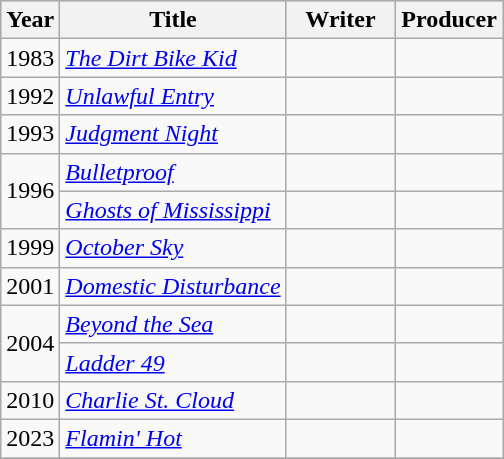<table class="wikitable">
<tr style="background:#ccc; text-align:center;">
<th>Year</th>
<th>Title</th>
<th width="65">Writer</th>
<th width="65">Producer</th>
</tr>
<tr>
<td>1983</td>
<td><em><a href='#'>The Dirt Bike Kid</a></em></td>
<td></td>
<td></td>
</tr>
<tr>
<td>1992</td>
<td><em><a href='#'>Unlawful Entry</a></em></td>
<td></td>
<td></td>
</tr>
<tr>
<td>1993</td>
<td><em><a href='#'>Judgment Night</a></em></td>
<td></td>
<td></td>
</tr>
<tr>
<td rowspan=2>1996</td>
<td><em><a href='#'>Bulletproof</a></em></td>
<td></td>
<td></td>
</tr>
<tr>
<td><em><a href='#'>Ghosts of Mississippi</a></em></td>
<td></td>
<td></td>
</tr>
<tr>
<td>1999</td>
<td><em><a href='#'>October Sky</a></em></td>
<td></td>
<td></td>
</tr>
<tr>
<td>2001</td>
<td><em><a href='#'>Domestic Disturbance</a></em></td>
<td></td>
<td></td>
</tr>
<tr>
<td rowspan=2>2004</td>
<td><em><a href='#'>Beyond the Sea</a></em></td>
<td></td>
<td></td>
</tr>
<tr>
<td><em><a href='#'>Ladder 49</a></em></td>
<td></td>
<td></td>
</tr>
<tr>
<td>2010</td>
<td><em><a href='#'>Charlie St. Cloud</a></em></td>
<td></td>
<td></td>
</tr>
<tr>
<td>2023</td>
<td><em><a href='#'>Flamin' Hot</a></em></td>
<td></td>
<td></td>
</tr>
<tr>
</tr>
</table>
